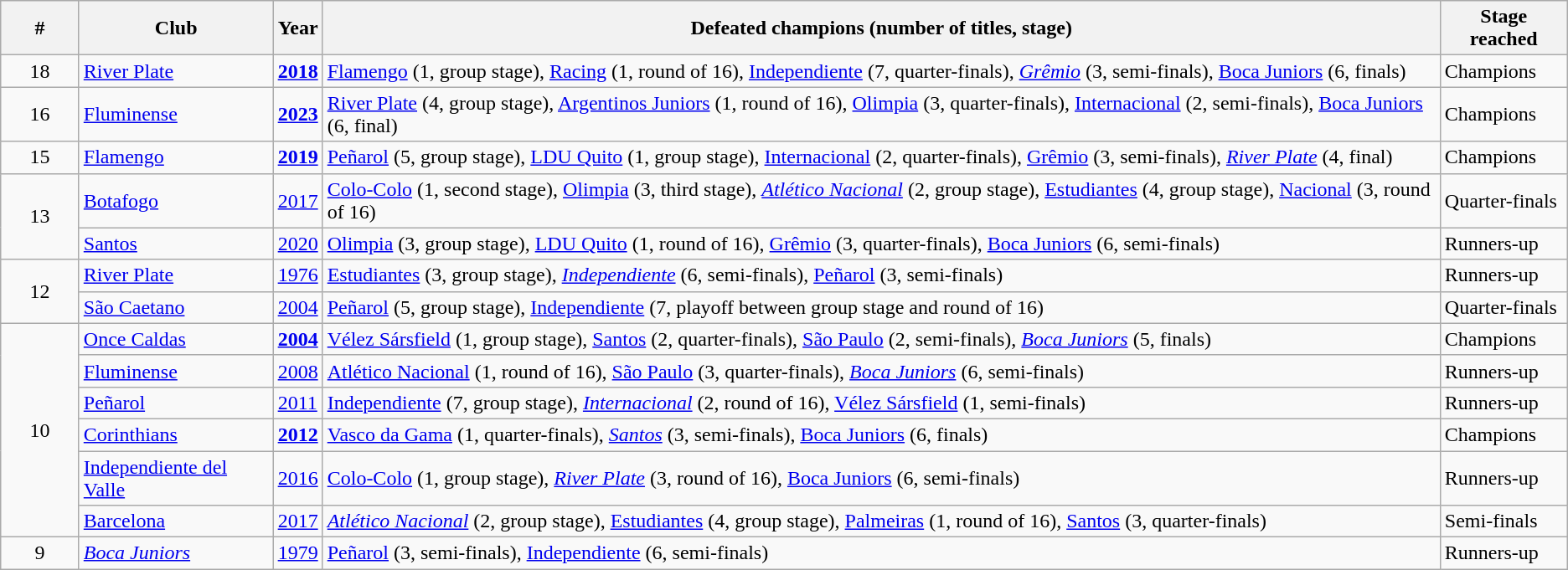<table class="wikitable plainrowheaders sortable">
<tr>
<th width=5%>#</th>
<th>Club</th>
<th>Year</th>
<th>Defeated champions (number of titles, stage)</th>
<th>Stage reached</th>
</tr>
<tr>
<td style="text-align: center">18</td>
<td> <a href='#'>River Plate</a></td>
<td><strong><a href='#'>2018</a></strong></td>
<td><a href='#'>Flamengo</a> (1, group stage), <a href='#'>Racing</a> (1, round of 16), <a href='#'>Independiente</a> (7, quarter-finals), <em><a href='#'>Grêmio</a></em> (3, semi-finals), <a href='#'>Boca Juniors</a> (6, finals)</td>
<td>Champions</td>
</tr>
<tr>
<td style="text-align: center">16</td>
<td> <a href='#'>Fluminense</a></td>
<td><strong><a href='#'>2023</a></strong></td>
<td><a href='#'>River Plate</a> (4, group stage), <a href='#'>Argentinos Juniors</a> (1, round of 16), <a href='#'>Olimpia</a> (3, quarter-finals), <a href='#'>Internacional</a> (2, semi-finals), <a href='#'>Boca Juniors</a> (6, final)</td>
<td>Champions</td>
</tr>
<tr>
<td style="text-align: center">15</td>
<td> <a href='#'>Flamengo</a></td>
<td><strong><a href='#'>2019</a></strong></td>
<td><a href='#'>Peñarol</a> (5, group stage), <a href='#'>LDU Quito</a> (1, group stage), <a href='#'>Internacional</a> (2, quarter-finals), <a href='#'>Grêmio</a> (3, semi-finals), <em><a href='#'>River Plate</a></em> (4, final)</td>
<td>Champions</td>
</tr>
<tr>
<td rowspan=2 style="text-align: center">13</td>
<td> <a href='#'>Botafogo</a></td>
<td><a href='#'>2017</a></td>
<td><a href='#'>Colo-Colo</a> (1, second stage), <a href='#'>Olimpia</a> (3, third stage), <em><a href='#'>Atlético Nacional</a></em> (2, group stage), <a href='#'>Estudiantes</a> (4, group stage), <a href='#'>Nacional</a> (3, round of 16)</td>
<td>Quarter-finals</td>
</tr>
<tr>
<td> <a href='#'>Santos</a></td>
<td><a href='#'>2020</a></td>
<td><a href='#'>Olimpia</a> (3, group stage), <a href='#'>LDU Quito</a> (1, round of 16), <a href='#'>Grêmio</a> (3, quarter-finals), <a href='#'>Boca Juniors</a> (6, semi-finals)</td>
<td>Runners-up</td>
</tr>
<tr>
<td rowspan=2 style="text-align: center">12</td>
<td> <a href='#'>River Plate</a></td>
<td><a href='#'>1976</a></td>
<td><a href='#'>Estudiantes</a> (3, group stage), <em><a href='#'>Independiente</a></em> (6, semi-finals), <a href='#'>Peñarol</a> (3, semi-finals)</td>
<td>Runners-up</td>
</tr>
<tr>
<td> <a href='#'>São Caetano</a></td>
<td><a href='#'>2004</a></td>
<td><a href='#'>Peñarol</a> (5, group stage), <a href='#'>Independiente</a> (7, playoff between group stage and round of 16)</td>
<td>Quarter-finals</td>
</tr>
<tr>
<td rowspan=6 style="text-align: center">10</td>
<td> <a href='#'>Once Caldas</a></td>
<td><strong><a href='#'>2004</a></strong></td>
<td><a href='#'>Vélez Sársfield</a> (1, group stage), <a href='#'>Santos</a> (2, quarter-finals), <a href='#'>São Paulo</a> (2, semi-finals), <em><a href='#'>Boca Juniors</a></em> (5, finals)</td>
<td>Champions</td>
</tr>
<tr>
<td> <a href='#'>Fluminense</a></td>
<td><a href='#'>2008</a></td>
<td><a href='#'>Atlético Nacional</a> (1, round of 16), <a href='#'>São Paulo</a> (3, quarter-finals), <em><a href='#'>Boca Juniors</a></em> (6, semi-finals)</td>
<td>Runners-up</td>
</tr>
<tr>
<td> <a href='#'>Peñarol</a></td>
<td><a href='#'>2011</a></td>
<td><a href='#'>Independiente</a> (7, group stage), <em><a href='#'>Internacional</a></em> (2, round of 16), <a href='#'>Vélez Sársfield</a> (1, semi-finals)</td>
<td>Runners-up</td>
</tr>
<tr>
<td> <a href='#'>Corinthians</a></td>
<td><strong><a href='#'>2012</a></strong></td>
<td><a href='#'>Vasco da Gama</a> (1, quarter-finals), <em><a href='#'>Santos</a></em> (3, semi-finals), <a href='#'>Boca Juniors</a> (6, finals)</td>
<td>Champions</td>
</tr>
<tr>
<td> <a href='#'>Independiente del Valle</a></td>
<td><a href='#'>2016</a></td>
<td><a href='#'>Colo-Colo</a> (1, group stage), <em><a href='#'>River Plate</a></em> (3, round of 16), <a href='#'>Boca Juniors</a> (6, semi-finals)</td>
<td>Runners-up</td>
</tr>
<tr>
<td> <a href='#'>Barcelona</a></td>
<td><a href='#'>2017</a></td>
<td><em><a href='#'>Atlético Nacional</a></em> (2, group stage), <a href='#'>Estudiantes</a> (4, group stage), <a href='#'>Palmeiras</a> (1, round of 16), <a href='#'>Santos</a> (3, quarter-finals)</td>
<td>Semi-finals</td>
</tr>
<tr>
<td style="text-align: center">9</td>
<td> <em><a href='#'>Boca Juniors</a></em></td>
<td><a href='#'>1979</a></td>
<td><a href='#'>Peñarol</a> (3, semi-finals), <a href='#'>Independiente</a> (6, semi-finals)</td>
<td>Runners-up</td>
</tr>
</table>
